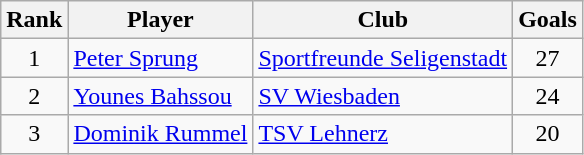<table class="wikitable" style="text-align:center">
<tr>
<th>Rank</th>
<th>Player</th>
<th>Club</th>
<th>Goals</th>
</tr>
<tr>
<td>1</td>
<td align="left"> <a href='#'>Peter Sprung</a></td>
<td align="left"><a href='#'>Sportfreunde Seligenstadt</a></td>
<td>27</td>
</tr>
<tr>
<td>2</td>
<td align="left"> <a href='#'>Younes Bahssou</a></td>
<td align="left"><a href='#'>SV Wiesbaden</a></td>
<td>24</td>
</tr>
<tr>
<td>3</td>
<td align="left"> <a href='#'>Dominik Rummel</a></td>
<td align="left"><a href='#'>TSV Lehnerz</a></td>
<td>20</td>
</tr>
</table>
